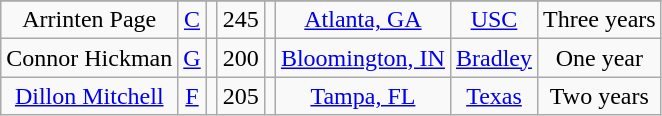<table class="wikitable sortable" style="text-align: center">
<tr align=center>
</tr>
<tr>
<td>Arrinten Page</td>
<td><a href='#'>C</a></td>
<td></td>
<td>245</td>
<td></td>
<td><a href='#'>Atlanta, GA</a></td>
<td><a href='#'>USC</a></td>
<td>Three years</td>
</tr>
<tr>
<td>Connor Hickman</td>
<td><a href='#'>G</a></td>
<td></td>
<td>200</td>
<td></td>
<td><a href='#'>Bloomington, IN</a></td>
<td><a href='#'>Bradley</a></td>
<td>One year</td>
</tr>
<tr>
<td><a href='#'>Dillon Mitchell</a></td>
<td><a href='#'>F</a></td>
<td></td>
<td>205</td>
<td></td>
<td><a href='#'>Tampa, FL</a></td>
<td><a href='#'>Texas</a></td>
<td>Two years</td>
</tr>
</table>
